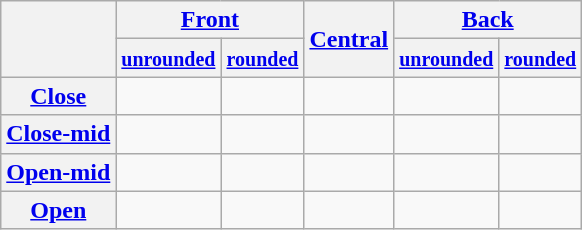<table class="wikitable" style="text-align: center;">
<tr>
<th rowspan="2"> </th>
<th colspan="2"><a href='#'>Front</a></th>
<th rowspan="2"><a href='#'>Central</a></th>
<th colspan="2"><a href='#'>Back</a></th>
</tr>
<tr>
<th><small><a href='#'>unrounded</a></small></th>
<th><small><a href='#'>rounded</a></small></th>
<th><small><a href='#'>unrounded</a></small></th>
<th><small><a href='#'>rounded</a></small></th>
</tr>
<tr>
<th><a href='#'>Close</a></th>
<td></td>
<td></td>
<td><br></td>
<td></td>
<td><br></td>
</tr>
<tr>
<th><a href='#'>Close-mid</a></th>
<td></td>
<td></td>
<td></td>
<td></td>
<td><br></td>
</tr>
<tr>
<th><a href='#'>Open-mid</a></th>
<td></td>
<td></td>
<td></td>
<td></td>
<td></td>
</tr>
<tr>
<th><a href='#'>Open</a></th>
<td></td>
<td></td>
<td></td>
<td></td>
<td></td>
</tr>
</table>
